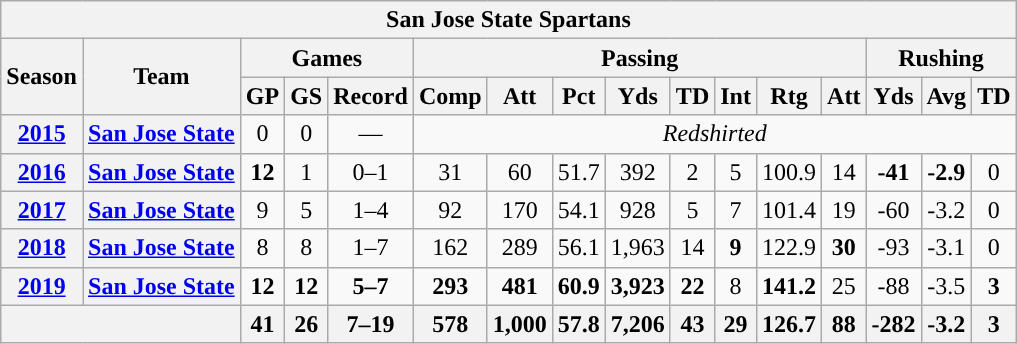<table class="wikitable" style="text-align:center;">
<tr>
<th colspan="16">San Jose State Spartans</th>
</tr>
<tr>
<th rowspan="2">Season</th>
<th rowspan="2">Team</th>
<th colspan="3">Games</th>
<th colspan="8">Passing</th>
<th colspan="5">Rushing</th>
</tr>
<tr>
<th>GP</th>
<th>GS</th>
<th>Record</th>
<th>Comp</th>
<th>Att</th>
<th>Pct</th>
<th>Yds</th>
<th>TD</th>
<th>Int</th>
<th>Rtg</th>
<th>Att</th>
<th>Yds</th>
<th>Avg</th>
<th>TD</th>
</tr>
<tr>
<th><a href='#'>2015</a></th>
<th><a href='#'>San Jose State</a></th>
<td>0</td>
<td>0</td>
<td>—</td>
<td colspan="11"><em>Redshirted </em></td>
</tr>
<tr>
<th><a href='#'>2016</a></th>
<th><a href='#'>San Jose State</a></th>
<td><strong>12</strong></td>
<td>1</td>
<td>0–1</td>
<td>31</td>
<td>60</td>
<td>51.7</td>
<td>392</td>
<td>2</td>
<td>5</td>
<td>100.9</td>
<td>14</td>
<td><strong>-41</strong></td>
<td><strong>-2.9</strong></td>
<td>0</td>
</tr>
<tr>
<th><a href='#'>2017</a></th>
<th><a href='#'>San Jose State</a></th>
<td>9</td>
<td>5</td>
<td>1–4</td>
<td>92</td>
<td>170</td>
<td>54.1</td>
<td>928</td>
<td>5</td>
<td>7</td>
<td>101.4</td>
<td>19</td>
<td>-60</td>
<td>-3.2</td>
<td>0</td>
</tr>
<tr>
<th><a href='#'>2018</a></th>
<th><a href='#'>San Jose State</a></th>
<td>8</td>
<td>8</td>
<td>1–7</td>
<td>162</td>
<td>289</td>
<td>56.1</td>
<td>1,963</td>
<td>14</td>
<td><strong>9</strong></td>
<td>122.9</td>
<td><strong>30</strong></td>
<td>-93</td>
<td>-3.1</td>
<td>0</td>
</tr>
<tr>
<th><a href='#'>2019</a></th>
<th><a href='#'>San Jose State</a></th>
<td><strong>12</strong></td>
<td><strong>12</strong></td>
<td><strong>5–7</strong></td>
<td><strong>293</strong></td>
<td><strong>481</strong></td>
<td><strong>60.9</strong></td>
<td><strong>3,923</strong></td>
<td><strong>22</strong></td>
<td>8</td>
<td><strong>141.2</strong></td>
<td>25</td>
<td>-88</td>
<td>-3.5</td>
<td><strong>3</strong></td>
</tr>
<tr>
<th colspan="2"></th>
<th>41</th>
<th>26</th>
<th>7–19</th>
<th>578</th>
<th>1,000</th>
<th>57.8</th>
<th>7,206</th>
<th>43</th>
<th>29</th>
<th>126.7</th>
<th>88</th>
<th>-282</th>
<th>-3.2</th>
<th>3</th>
</tr>
</table>
